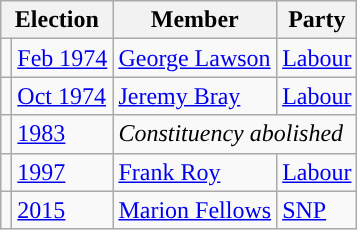<table class="wikitable">
<tr>
<th colspan="2">Election</th>
<th>Member</th>
<th>Party</th>
</tr>
<tr>
<td style="color:inherit;background-color: "></td>
<td><a href='#'>Feb 1974</a></td>
<td><a href='#'>George Lawson</a></td>
<td><a href='#'>Labour</a></td>
</tr>
<tr>
<td style="color:inherit;background-color: "></td>
<td><a href='#'>Oct 1974</a></td>
<td><a href='#'>Jeremy Bray</a></td>
<td><a href='#'>Labour</a></td>
</tr>
<tr>
<td></td>
<td><a href='#'>1983</a></td>
<td colspan="2"><em>Constituency abolished</em></td>
</tr>
<tr>
<td style="color:inherit;background-color: "></td>
<td><a href='#'>1997</a></td>
<td><a href='#'>Frank Roy</a></td>
<td><a href='#'>Labour</a></td>
</tr>
<tr>
<td style="color:inherit;background-color: "></td>
<td><a href='#'>2015</a></td>
<td><a href='#'>Marion Fellows</a></td>
<td><a href='#'>SNP</a></td>
</tr>
</table>
